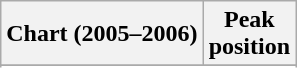<table class="wikitable sortable plainrowheaders">
<tr>
<th scope="col">Chart (2005–2006)</th>
<th scope="col">Peak<br>position</th>
</tr>
<tr>
</tr>
<tr>
</tr>
<tr>
</tr>
</table>
